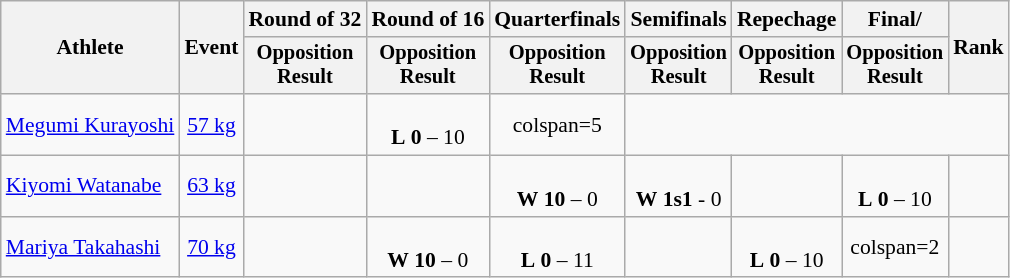<table class=wikitable style="text-align:center; font-size:90%">
<tr>
<th rowspan="2">Athlete</th>
<th rowspan="2">Event</th>
<th>Round of 32</th>
<th>Round of 16</th>
<th>Quarterfinals</th>
<th>Semifinals</th>
<th>Repechage</th>
<th>Final/</th>
<th rowspan=2>Rank</th>
</tr>
<tr style="font-size:95%">
<th>Opposition<br>Result</th>
<th>Opposition<br>Result</th>
<th>Opposition<br>Result</th>
<th>Opposition<br>Result</th>
<th>Opposition<br>Result</th>
<th>Opposition<br>Result</th>
</tr>
<tr>
<td align=left><a href='#'>Megumi Kurayoshi</a></td>
<td><a href='#'>57 kg</a></td>
<td></td>
<td style="text-align:center;"> <br> <strong>L</strong> <strong></strong> <strong>0</strong> – 10</td>
<td>colspan=5 </td>
</tr>
<tr>
<td align=left><a href='#'>Kiyomi Watanabe</a></td>
<td><a href='#'>63 kg</a></td>
<td></td>
<td></td>
<td style="text-align:center;"><br> <strong>W</strong> <strong></strong> <strong>10</strong> – 0</td>
<td style="text-align:center;"><br> <strong>W</strong>  <strong>1s1</strong> - 0</td>
<td></td>
<td style="text-align:center;"><br> <strong>L</strong> <strong></strong> <strong>0</strong> – 10</td>
<td style="text-align:center;"></td>
</tr>
<tr>
<td align=left><a href='#'>Mariya Takahashi</a></td>
<td><a href='#'>70 kg</a></td>
<td></td>
<td style="text-align:center;"> <br><strong>W</strong> <strong></strong> <strong>10</strong> – 0</td>
<td style="text-align:center;"> <br><strong>L</strong> <strong></strong> <strong>0</strong> – 11</td>
<td></td>
<td style="text-align:center;"> <br><strong>L</strong> <strong></strong> <strong>0</strong> – 10</td>
<td>colspan=2 </td>
</tr>
</table>
